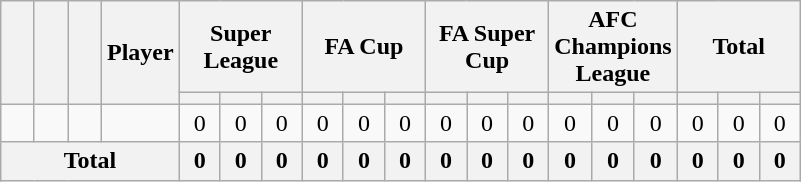<table class="wikitable sortable" style="text-align:center;">
<tr>
<th rowspan=2 width=15></th>
<th rowspan=2 width=15></th>
<th rowspan=2 width=15></th>
<th rowspan=2>Player</th>
<th colspan="3" style="text-align:center;"><strong>Super League</strong></th>
<th colspan="3" style="text-align:center;"><strong>FA Cup</strong></th>
<th colspan="3" style="text-align:center;"><strong>FA Super Cup</strong></th>
<th colspan="3" style="text-align:center;"><strong>AFC Champions League</strong></th>
<th colspan="3" style="text-align:center;"><strong>Total</strong></th>
</tr>
<tr>
<th width=20></th>
<th width=20></th>
<th width=20></th>
<th width=20></th>
<th width=20></th>
<th width=20></th>
<th width=20></th>
<th width=20></th>
<th width=20></th>
<th width=20></th>
<th width=20></th>
<th width=20></th>
<th width=20></th>
<th width=20></th>
<th width=20></th>
</tr>
<tr>
<td></td>
<td></td>
<td></td>
<td></td>
<td>0</td>
<td>0</td>
<td>0</td>
<td>0</td>
<td>0</td>
<td>0</td>
<td>0</td>
<td>0</td>
<td>0</td>
<td>0</td>
<td>0</td>
<td>0</td>
<td>0</td>
<td>0</td>
<td>0</td>
</tr>
<tr>
<th colspan="4"><strong>Total</strong></th>
<th><strong>0</strong></th>
<th><strong>0</strong></th>
<th><strong>0</strong></th>
<th><strong>0</strong></th>
<th><strong>0</strong></th>
<th><strong>0</strong></th>
<th><strong>0</strong></th>
<th><strong>0</strong></th>
<th><strong>0</strong></th>
<th><strong>0</strong></th>
<th><strong>0</strong></th>
<th><strong>0</strong></th>
<th><strong>0</strong></th>
<th><strong>0</strong></th>
<th><strong>0</strong></th>
</tr>
</table>
